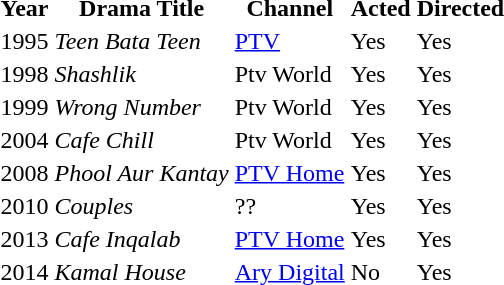<table>
<tr>
<th>Year</th>
<th>Drama Title</th>
<th>Channel</th>
<th>Acted</th>
<th>Directed</th>
</tr>
<tr>
<td>1995</td>
<td><em>Teen Bata Teen</em></td>
<td><a href='#'>PTV</a></td>
<td>Yes</td>
<td>Yes</td>
</tr>
<tr>
<td>1998</td>
<td><em>Shashlik</em></td>
<td>Ptv World</td>
<td>Yes</td>
<td>Yes</td>
</tr>
<tr>
<td>1999</td>
<td><em>Wrong Number</em></td>
<td>Ptv World</td>
<td>Yes</td>
<td>Yes</td>
</tr>
<tr>
<td>2004</td>
<td><em>Cafe Chill</em></td>
<td>Ptv World</td>
<td>Yes</td>
<td>Yes</td>
</tr>
<tr>
<td>2008</td>
<td><em>Phool Aur Kantay</em></td>
<td><a href='#'>PTV Home</a></td>
<td>Yes</td>
<td>Yes</td>
</tr>
<tr>
<td>2010</td>
<td><em>Couples</em></td>
<td>??</td>
<td>Yes</td>
<td>Yes</td>
</tr>
<tr>
<td>2013</td>
<td><em>Cafe Inqalab</em></td>
<td><a href='#'>PTV Home</a></td>
<td>Yes</td>
<td>Yes</td>
</tr>
<tr>
<td>2014</td>
<td><em>Kamal House</em></td>
<td><a href='#'>Ary Digital</a></td>
<td>No</td>
<td>Yes</td>
</tr>
</table>
